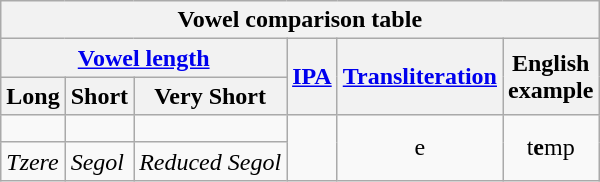<table class="wikitable">
<tr>
<th ! colspan=6>Vowel comparison table</th>
</tr>
<tr align=center>
<th ! colspan=3><a href='#'>Vowel length</a></th>
<th ! rowspan=2><a href='#'>IPA</a></th>
<th ! rowspan=2><a href='#'>Transliteration</a></th>
<th ! rowspan=2>English<br>example</th>
</tr>
<tr>
<th>Long</th>
<th>Short</th>
<th>Very Short</th>
</tr>
<tr align=center>
<td style="font-size:26px; padding-bottom:12px"></td>
<td style="font-size:26px; padding-bottom:12px"></td>
<td style="font-size:26px; padding-bottom:12px"></td>
<td rowspan="2"></td>
<td rowspan="2">e</td>
<td rowspan="2">t<strong>e</strong>mp</td>
</tr>
<tr>
<td><em>Tzere</em></td>
<td><em>Segol</em></td>
<td><em>Reduced Segol</em></td>
</tr>
</table>
